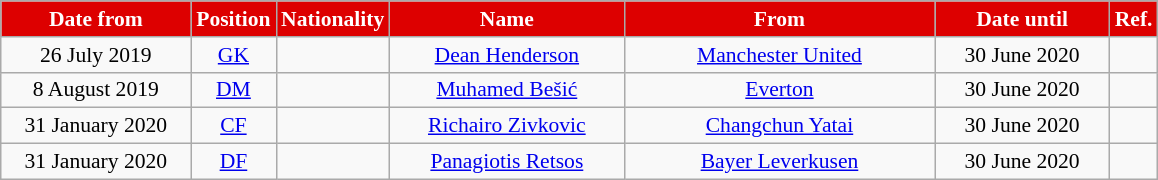<table class="wikitable"  style="text-align:center; font-size:90%; ">
<tr>
<th style="background:#DD0000; color:#FFFFFF; width:120px;">Date from</th>
<th style="background:#DD0000; color:#FFFFFF; width:50px;">Position</th>
<th style="background:#DD0000; color:#FFFFFF; width:50px;">Nationality</th>
<th style="background:#DD0000; color:#FFFFFF; width:150px;">Name</th>
<th style="background:#DD0000; color:#FFFFFF; width:200px;">From</th>
<th style="background:#DD0000; color:#FFFFFF; width:110px;">Date until</th>
<th style="background:#DD0000; color:#FFFFFF; width:25px;">Ref.</th>
</tr>
<tr>
<td>26 July 2019</td>
<td><a href='#'>GK</a></td>
<td></td>
<td><a href='#'>Dean Henderson</a></td>
<td> <a href='#'>Manchester United</a></td>
<td>30 June 2020</td>
<td></td>
</tr>
<tr>
<td>8 August 2019</td>
<td><a href='#'>DM</a></td>
<td></td>
<td><a href='#'>Muhamed Bešić</a></td>
<td> <a href='#'>Everton</a></td>
<td>30 June 2020</td>
<td></td>
</tr>
<tr>
<td>31 January 2020</td>
<td><a href='#'>CF</a></td>
<td></td>
<td><a href='#'>Richairo Zivkovic</a></td>
<td> <a href='#'>Changchun Yatai</a></td>
<td>30 June 2020</td>
<td></td>
</tr>
<tr>
<td>31 January 2020</td>
<td><a href='#'>DF</a></td>
<td></td>
<td><a href='#'>Panagiotis Retsos</a></td>
<td> <a href='#'>Bayer Leverkusen</a></td>
<td>30 June 2020</td>
<td></td>
</tr>
</table>
